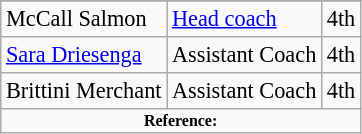<table class="wikitable" style="font-size:93%;">
<tr>
</tr>
<tr>
<td>McCall Salmon</td>
<td><a href='#'>Head coach</a></td>
<td align=center>4th</td>
</tr>
<tr>
<td><a href='#'>Sara Driesenga</a></td>
<td>Assistant Coach</td>
<td align=center>4th</td>
</tr>
<tr>
<td>Brittini Merchant</td>
<td>Assistant Coach</td>
<td align=center>4th</td>
</tr>
<tr>
<td colspan="4"  style="font-size:8pt; text-align:center;"><strong>Reference:</strong></td>
</tr>
</table>
